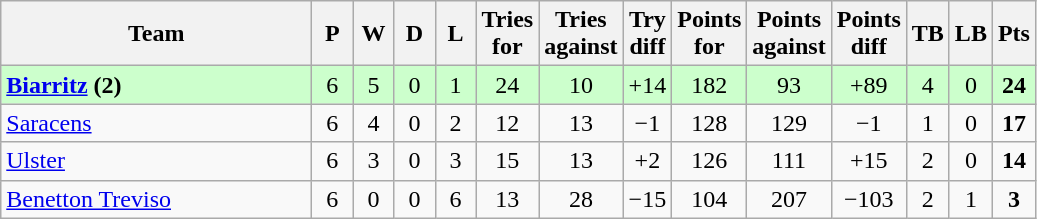<table class="wikitable" style="text-align: center;">
<tr>
<th width="200">Team</th>
<th width="20">P</th>
<th width="20">W</th>
<th width="20">D</th>
<th width="20">L</th>
<th width="20">Tries for</th>
<th width="20">Tries against</th>
<th width="20">Try diff</th>
<th width="20">Points for</th>
<th width="20">Points against</th>
<th width="25">Points diff</th>
<th width="20">TB</th>
<th width="20">LB</th>
<th width="20">Pts</th>
</tr>
<tr bgcolor=#ccffcc>
<td align=left> <strong><a href='#'>Biarritz</a> (2)</strong></td>
<td>6</td>
<td>5</td>
<td>0</td>
<td>1</td>
<td>24</td>
<td>10</td>
<td>+14</td>
<td>182</td>
<td>93</td>
<td>+89</td>
<td>4</td>
<td>0</td>
<td><strong>24</strong></td>
</tr>
<tr>
<td align=left> <a href='#'>Saracens</a></td>
<td>6</td>
<td>4</td>
<td>0</td>
<td>2</td>
<td>12</td>
<td>13</td>
<td>−1</td>
<td>128</td>
<td>129</td>
<td>−1</td>
<td>1</td>
<td>0</td>
<td><strong>17</strong></td>
</tr>
<tr>
<td align=left> <a href='#'>Ulster</a></td>
<td>6</td>
<td>3</td>
<td>0</td>
<td>3</td>
<td>15</td>
<td>13</td>
<td>+2</td>
<td>126</td>
<td>111</td>
<td>+15</td>
<td>2</td>
<td>0</td>
<td><strong>14</strong></td>
</tr>
<tr>
<td align=left> <a href='#'>Benetton Treviso</a></td>
<td>6</td>
<td>0</td>
<td>0</td>
<td>6</td>
<td>13</td>
<td>28</td>
<td>−15</td>
<td>104</td>
<td>207</td>
<td>−103</td>
<td>2</td>
<td>1</td>
<td><strong>3</strong></td>
</tr>
</table>
